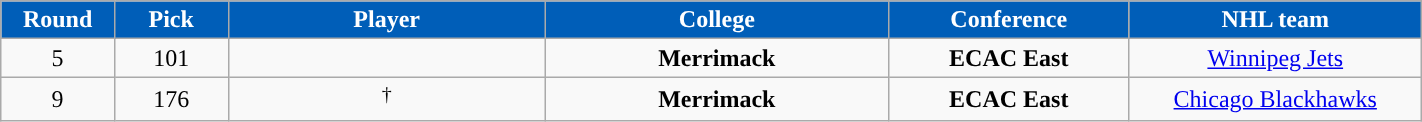<table class="wikitable sortable" width="75%">
<tr>
<th style="color:white; background-color:#005EB8; width: 4em;">Round</th>
<th style="color:white; background-color:#005EB8; width: 4em;">Pick</th>
<th style="color:white; background-color:#005EB8; width: 12em;">Player</th>
<th style="color:white; background-color:#005EB8; width: 13em;">College</th>
<th style="color:white; background-color:#005EB8; width: 9em;">Conference</th>
<th style="color:white; background-color:#005EB8; width: 11em;">NHL team</th>
</tr>
<tr align="center" bgcolor="">
<td>5</td>
<td>101</td>
<td></td>
<td><strong>Merrimack</strong></td>
<td><strong>ECAC East</strong></td>
<td><a href='#'>Winnipeg Jets</a></td>
</tr>
<tr align="center" bgcolor="">
<td>9</td>
<td>176</td>
<td> <sup>†</sup></td>
<td><strong>Merrimack</strong></td>
<td><strong>ECAC East</strong></td>
<td><a href='#'>Chicago Blackhawks</a></td>
</tr>
</table>
